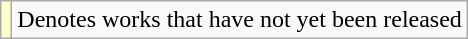<table class="wikitable">
<tr>
<td style="background:#FFFFCC;"></td>
<td>Denotes works that have not yet been released</td>
</tr>
</table>
